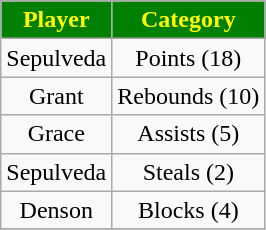<table class="wikitable" style="text-align:center">
<tr>
<th style="background:green;color:yellow;">Player</th>
<th style="background:green;color:yellow;">Category</th>
</tr>
<tr>
<td>Sepulveda</td>
<td>Points (18)</td>
</tr>
<tr>
<td>Grant</td>
<td>Rebounds (10)</td>
</tr>
<tr>
<td>Grace</td>
<td>Assists (5)</td>
</tr>
<tr>
<td>Sepulveda</td>
<td>Steals (2)</td>
</tr>
<tr>
<td>Denson</td>
<td>Blocks (4)</td>
</tr>
<tr>
</tr>
</table>
